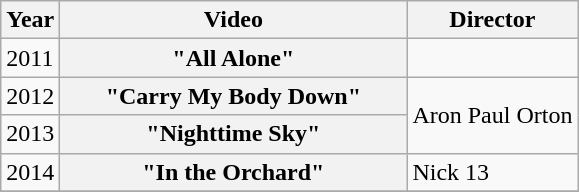<table class="wikitable plainrowheaders">
<tr>
<th>Year</th>
<th style="width:14em;">Video</th>
<th>Director</th>
</tr>
<tr>
<td>2011</td>
<th scope="row">"All Alone"</th>
<td></td>
</tr>
<tr>
<td>2012</td>
<th scope="row">"Carry My Body Down"</th>
<td rowspan="2">Aron Paul Orton</td>
</tr>
<tr>
<td>2013</td>
<th scope="row">"Nighttime Sky"</th>
</tr>
<tr>
<td>2014</td>
<th scope="row">"In the Orchard"</th>
<td rowspan="1">Nick 13</td>
</tr>
<tr>
</tr>
</table>
